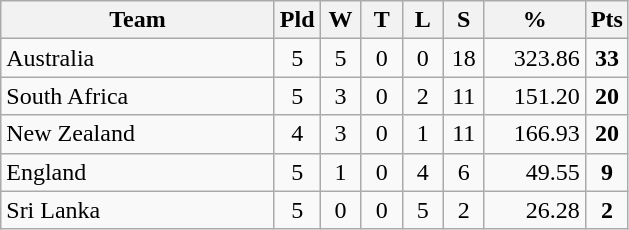<table class="wikitable" border="1" style="text-align:center;">
<tr>
<th width=175>Team</th>
<th width=20 abbr="Played">Pld</th>
<th width=20 abbr="Won">W</th>
<th width=20 abbr="Tied">T</th>
<th width=20 abbr="Lost">L</th>
<th width=20 abbr="Skins">S</th>
<th width=60 abbr="Percentage">%</th>
<th width=20 abbr="Points">Pts</th>
</tr>
<tr style="background:#f9f9f9;">
<td style="text-align:left;"> Australia</td>
<td>5</td>
<td>5</td>
<td>0</td>
<td>0</td>
<td>18</td>
<td style="text-align:right;">323.86</td>
<td><strong>33</strong></td>
</tr>
<tr style="background:#f9f9f9;">
<td style="text-align:left;"> South Africa</td>
<td>5</td>
<td>3</td>
<td>0</td>
<td>2</td>
<td>11</td>
<td style="text-align:right;">151.20</td>
<td><strong>20</strong></td>
</tr>
<tr style="background:#f9f9f9;">
<td style="text-align:left;"> New Zealand</td>
<td>4</td>
<td>3</td>
<td>0</td>
<td>1</td>
<td>11</td>
<td style="text-align:right;">166.93</td>
<td><strong>20</strong></td>
</tr>
<tr style="background:#f9f9f9;">
<td style="text-align:left;"> England</td>
<td>5</td>
<td>1</td>
<td>0</td>
<td>4</td>
<td>6</td>
<td style="text-align:right;">49.55</td>
<td><strong>9</strong></td>
</tr>
<tr style="background:#f9f9f9;">
<td style="text-align:left;"> Sri Lanka</td>
<td>5</td>
<td>0</td>
<td>0</td>
<td>5</td>
<td>2</td>
<td style="text-align:right;">26.28</td>
<td><strong>2</strong></td>
</tr>
</table>
